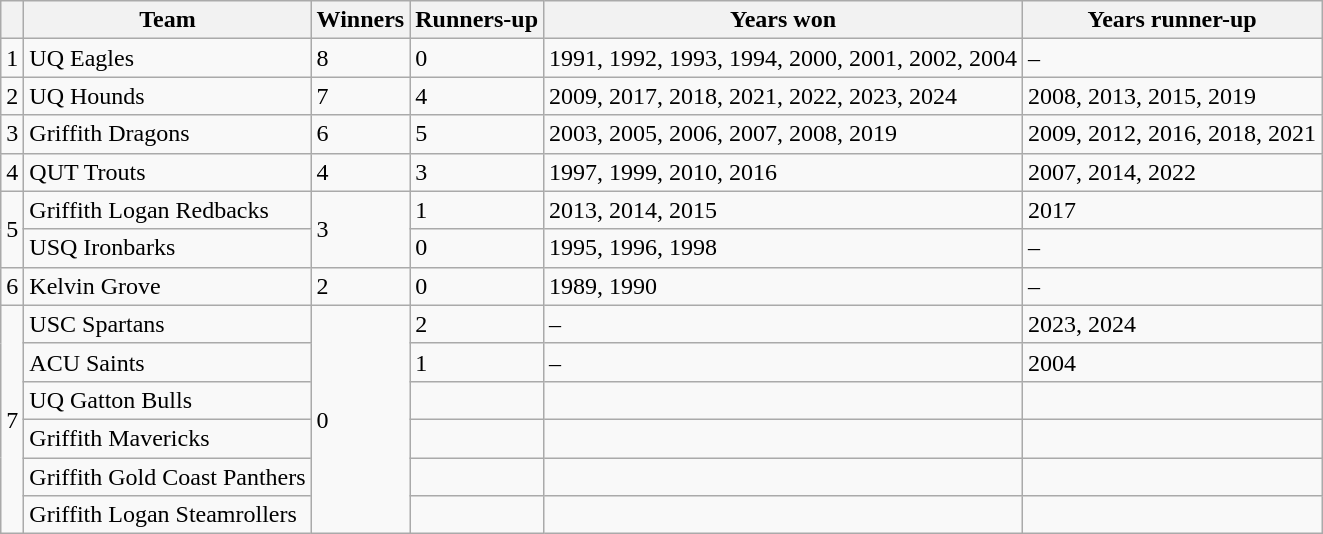<table class="wikitable sortable">
<tr>
<th></th>
<th>Team</th>
<th>Winners</th>
<th>Runners-up</th>
<th>Years won</th>
<th>Years runner-up</th>
</tr>
<tr>
<td>1</td>
<td>UQ Eagles</td>
<td>8</td>
<td>0</td>
<td>1991, 1992, 1993, 1994, 2000, 2001, 2002, 2004</td>
<td>–</td>
</tr>
<tr>
<td>2</td>
<td>UQ Hounds</td>
<td>7</td>
<td>4</td>
<td>2009, 2017, 2018, 2021, 2022, 2023, 2024</td>
<td>2008, 2013, 2015, 2019</td>
</tr>
<tr>
<td>3</td>
<td>Griffith Dragons</td>
<td>6</td>
<td>5</td>
<td>2003, 2005, 2006, 2007, 2008, 2019</td>
<td>2009, 2012, 2016, 2018, 2021</td>
</tr>
<tr>
<td>4</td>
<td>QUT Trouts</td>
<td>4</td>
<td>3</td>
<td>1997, 1999, 2010, 2016</td>
<td>2007, 2014, 2022</td>
</tr>
<tr>
<td rowspan="2">5</td>
<td>Griffith Logan Redbacks</td>
<td rowspan="2">3</td>
<td>1</td>
<td>2013, 2014, 2015</td>
<td>2017</td>
</tr>
<tr>
<td>USQ Ironbarks</td>
<td>0</td>
<td>1995, 1996, 1998</td>
<td>–</td>
</tr>
<tr>
<td>6</td>
<td>Kelvin Grove</td>
<td>2</td>
<td>0</td>
<td>1989, 1990</td>
<td>–</td>
</tr>
<tr>
<td rowspan="6">7</td>
<td>USC Spartans</td>
<td rowspan="6">0</td>
<td>2</td>
<td>–</td>
<td>2023, 2024</td>
</tr>
<tr>
<td>ACU Saints</td>
<td>1</td>
<td>–</td>
<td>2004</td>
</tr>
<tr>
<td>UQ Gatton Bulls</td>
<td></td>
<td></td>
<td></td>
</tr>
<tr>
<td>Griffith Mavericks</td>
<td></td>
<td></td>
<td></td>
</tr>
<tr>
<td>Griffith Gold Coast Panthers</td>
<td></td>
<td></td>
<td></td>
</tr>
<tr>
<td>Griffith Logan Steamrollers</td>
<td></td>
<td></td>
<td></td>
</tr>
</table>
